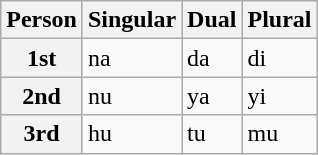<table class="wikitable">
<tr>
<th>Person</th>
<th>Singular</th>
<th>Dual</th>
<th>Plural</th>
</tr>
<tr>
<th>1st</th>
<td>na</td>
<td>da</td>
<td>di</td>
</tr>
<tr>
<th>2nd</th>
<td>nu</td>
<td>ya</td>
<td>yi</td>
</tr>
<tr>
<th>3rd</th>
<td>hu</td>
<td>tu</td>
<td>mu</td>
</tr>
</table>
